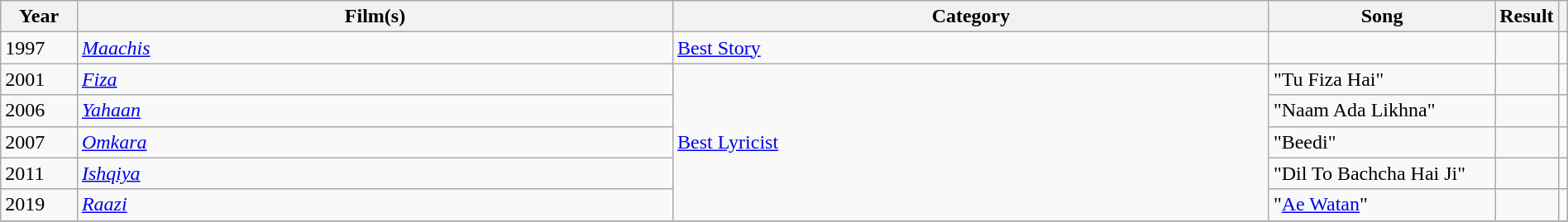<table class="wikitable sortable" width=100%>
<tr>
<th width=5%>Year</th>
<th width=40%>Film(s)</th>
<th width=40%>Category</th>
<th width=40%>Song</th>
<th width=10%>Result</th>
<th width=5%></th>
</tr>
<tr>
<td>1997</td>
<td><em><a href='#'>Maachis</a></em></td>
<td><a href='#'>Best Story</a></td>
<td></td>
<td></td>
<td></td>
</tr>
<tr>
<td>2001</td>
<td><em><a href='#'>Fiza</a></em></td>
<td rowspan="5"><a href='#'>Best Lyricist</a></td>
<td>"Tu Fiza Hai"</td>
<td></td>
<td></td>
</tr>
<tr>
<td>2006</td>
<td><em><a href='#'>Yahaan</a></em></td>
<td>"Naam Ada Likhna"</td>
<td></td>
<td></td>
</tr>
<tr>
<td>2007</td>
<td><em><a href='#'>Omkara</a></em></td>
<td>"Beedi"</td>
<td></td>
<td></td>
</tr>
<tr>
<td>2011</td>
<td><em><a href='#'>Ishqiya</a></em></td>
<td>"Dil To Bachcha Hai Ji"</td>
<td></td>
<td></td>
</tr>
<tr>
<td>2019</td>
<td><em><a href='#'>Raazi</a></em></td>
<td>"<a href='#'>Ae Watan</a>"</td>
<td></td>
<td></td>
</tr>
<tr>
</tr>
</table>
